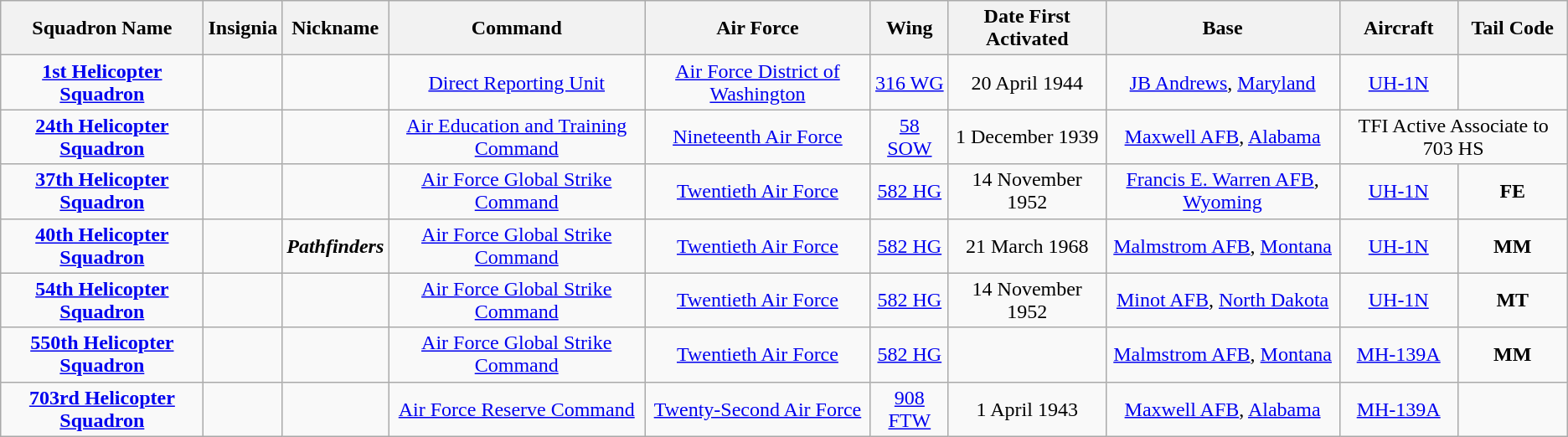<table class="wikitable sortable" style="text-align:center;">
<tr>
<th>Squadron Name</th>
<th>Insignia</th>
<th>Nickname</th>
<th>Command</th>
<th>Air Force</th>
<th>Wing</th>
<th>Date First Activated</th>
<th>Base</th>
<th>Aircraft</th>
<th>Tail Code</th>
</tr>
<tr>
<td><strong><a href='#'>1st Helicopter Squadron</a></strong></td>
<td></td>
<td></td>
<td><a href='#'>Direct Reporting Unit</a></td>
<td><a href='#'>Air Force District of Washington</a></td>
<td><a href='#'>316 WG</a></td>
<td>20 April 1944</td>
<td><a href='#'>JB Andrews</a>, <a href='#'>Maryland</a></td>
<td><a href='#'>UH-1N</a></td>
<td></td>
</tr>
<tr>
<td><strong><a href='#'>24th Helicopter Squadron</a></strong></td>
<td></td>
<td></td>
<td><a href='#'>Air Education and Training Command</a></td>
<td><a href='#'>Nineteenth Air Force</a></td>
<td><a href='#'>58 SOW</a></td>
<td>1 December 1939</td>
<td><a href='#'>Maxwell AFB</a>, <a href='#'>Alabama</a></td>
<td colspan="2">TFI Active Associate to 703 HS<strong></strong></td>
</tr>
<tr>
<td><strong><a href='#'>37th Helicopter Squadron</a></strong></td>
<td></td>
<td></td>
<td><a href='#'>Air Force Global Strike Command</a></td>
<td><a href='#'>Twentieth Air Force</a></td>
<td><a href='#'>582 HG</a></td>
<td>14 November 1952</td>
<td><a href='#'>Francis E. Warren AFB</a>, <a href='#'>Wyoming</a></td>
<td><a href='#'>UH-1N</a></td>
<td><strong>FE</strong></td>
</tr>
<tr>
<td><strong><a href='#'>40th Helicopter Squadron</a></strong></td>
<td></td>
<td><strong><em>Pathfinders</em></strong></td>
<td><a href='#'>Air Force Global Strike Command</a></td>
<td><a href='#'>Twentieth Air Force</a></td>
<td><a href='#'>582 HG</a></td>
<td>21 March 1968</td>
<td><a href='#'>Malmstrom AFB</a>, <a href='#'>Montana</a></td>
<td><a href='#'>UH-1N</a><br></td>
<td><strong>MM</strong></td>
</tr>
<tr>
<td><strong><a href='#'>54th Helicopter Squadron</a></strong></td>
<td></td>
<td></td>
<td><a href='#'>Air Force Global Strike Command</a></td>
<td><a href='#'>Twentieth Air Force</a></td>
<td><a href='#'>582 HG</a></td>
<td>14 November 1952</td>
<td><a href='#'>Minot AFB</a>, <a href='#'>North Dakota</a></td>
<td><a href='#'>UH-1N</a></td>
<td><strong>MT</strong></td>
</tr>
<tr>
<td><strong><a href='#'>550th Helicopter Squadron</a></strong></td>
<td></td>
<td></td>
<td><a href='#'>Air Force Global Strike Command</a></td>
<td><a href='#'>Twentieth Air Force</a></td>
<td><a href='#'>582 HG</a></td>
<td></td>
<td><a href='#'>Malmstrom AFB</a>, <a href='#'>Montana</a></td>
<td><a href='#'>MH-139A</a></td>
<td><strong>MM</strong></td>
</tr>
<tr>
<td><strong><a href='#'>703rd Helicopter Squadron</a></strong></td>
<td></td>
<td></td>
<td><a href='#'>Air Force Reserve Command</a></td>
<td><a href='#'>Twenty-Second Air Force</a></td>
<td><a href='#'>908 FTW</a></td>
<td>1 April 1943</td>
<td><a href='#'>Maxwell AFB</a>, <a href='#'>Alabama</a></td>
<td><a href='#'>MH-139A</a></td>
<td><strong></strong></td>
</tr>
</table>
